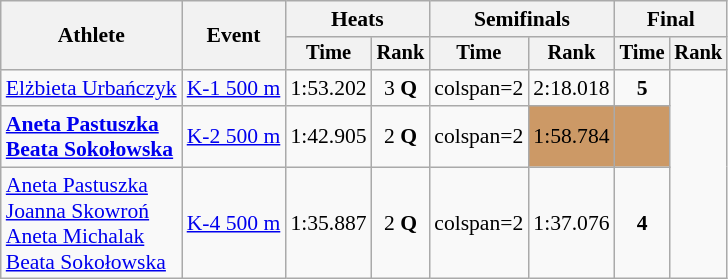<table class="wikitable" style="font-size:90%">
<tr>
<th rowspan=2>Athlete</th>
<th rowspan=2>Event</th>
<th colspan=2>Heats</th>
<th colspan=2>Semifinals</th>
<th colspan=2>Final</th>
</tr>
<tr style="font-size:95%">
<th>Time</th>
<th>Rank</th>
<th>Time</th>
<th>Rank</th>
<th>Time</th>
<th>Rank</th>
</tr>
<tr align=center>
<td align=left><a href='#'>Elżbieta Urbańczyk</a></td>
<td align=left><a href='#'>K-1 500 m</a></td>
<td>1:53.202</td>
<td>3 <strong>Q</strong></td>
<td>colspan=2 </td>
<td>2:18.018</td>
<td><strong>5</strong></td>
</tr>
<tr align=center>
<td align=left><strong><a href='#'>Aneta Pastuszka</a><br><a href='#'>Beata Sokołowska</a></strong></td>
<td align=left><a href='#'>K-2 500 m</a></td>
<td>1:42.905</td>
<td>2 <strong>Q</strong></td>
<td>colspan=2 </td>
<td align="center" bgcolor='cc9966'>1:58.784</td>
<td align="center" bgcolor='cc9966'></td>
</tr>
<tr align=center>
<td align=left><a href='#'>Aneta Pastuszka</a><br> <a href='#'>Joanna Skowroń</a><br><a href='#'>Aneta Michalak</a><br><a href='#'>Beata Sokołowska</a></td>
<td align=left><a href='#'>K-4 500 m</a></td>
<td>1:35.887</td>
<td>2 <strong>Q</strong></td>
<td>colspan=2 </td>
<td>1:37.076</td>
<td><strong>4</strong></td>
</tr>
</table>
